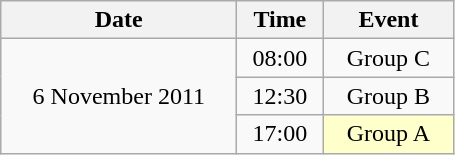<table class = "wikitable" style="text-align:center;">
<tr>
<th width=150>Date</th>
<th width=50>Time</th>
<th width=80>Event</th>
</tr>
<tr>
<td rowspan=3>6 November 2011</td>
<td>08:00</td>
<td>Group C</td>
</tr>
<tr>
<td>12:30</td>
<td>Group B</td>
</tr>
<tr>
<td>17:00</td>
<td bgcolor=ffffcc>Group A</td>
</tr>
</table>
